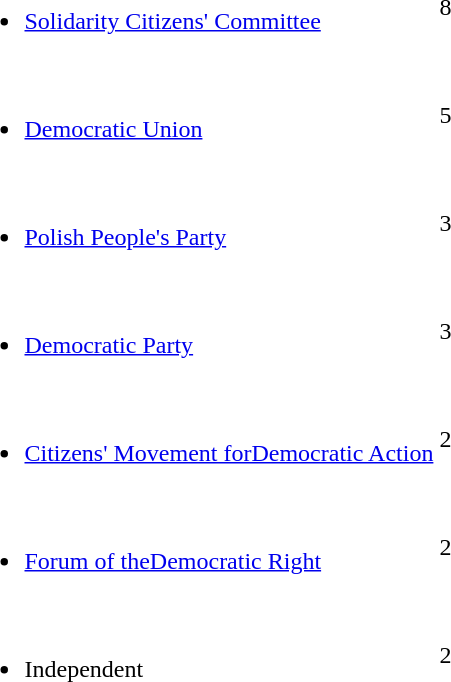<table>
<tr>
<td><br><ul><li><a href='#'>Solidarity Citizens' Committee</a></li></ul></td>
<td><div>8</div></td>
</tr>
<tr>
<td><br><ul><li><a href='#'>Democratic Union</a></li></ul></td>
<td><div>5</div></td>
</tr>
<tr>
<td><br><ul><li><a href='#'>Polish People's Party</a></li></ul></td>
<td><div>3</div></td>
</tr>
<tr>
<td><br><ul><li><a href='#'>Democratic Party</a></li></ul></td>
<td><div>3</div></td>
</tr>
<tr>
<td><br><ul><li><a href='#'>Citizens' Movement forDemocratic Action</a></li></ul></td>
<td><div>2</div></td>
</tr>
<tr>
<td><br><ul><li><a href='#'>Forum of theDemocratic Right</a></li></ul></td>
<td><div>2</div></td>
</tr>
<tr>
<td><br><ul><li>Independent</li></ul></td>
<td><div>2</div></td>
</tr>
</table>
